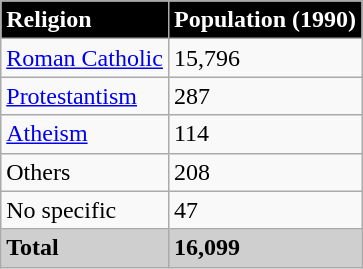<table class="wikitable">
<tr style="background:#000000; color:#FFFFFF;">
<td><strong>Religion </strong></td>
<td><strong>Population (1990)</strong></td>
</tr>
<tr>
<td><a href='#'>Roman Catholic</a></td>
<td>15,796</td>
</tr>
<tr>
<td><a href='#'>Protestantism</a></td>
<td>287</td>
</tr>
<tr>
<td><a href='#'>Atheism</a></td>
<td>114</td>
</tr>
<tr>
<td>Others</td>
<td>208</td>
</tr>
<tr>
<td>No specific</td>
<td>47</td>
</tr>
<tr style="background:#CFCFCF;">
<td><strong>Total</strong></td>
<td><strong>16,099</strong></td>
</tr>
</table>
